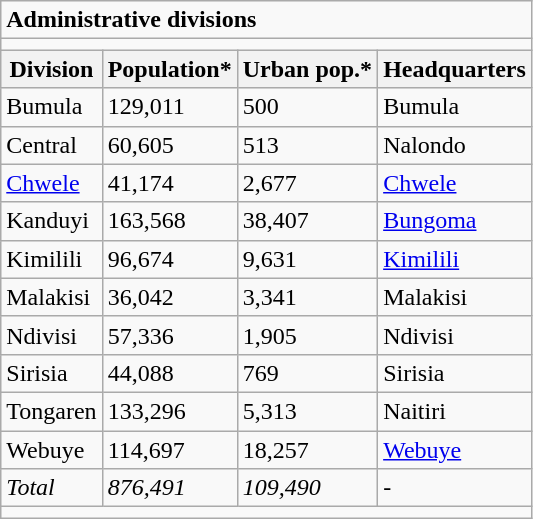<table class="wikitable">
<tr>
<td colspan="4"><strong>Administrative divisions</strong></td>
</tr>
<tr>
<td colspan="4"></td>
</tr>
<tr>
<th>Division</th>
<th>Population*</th>
<th>Urban pop.*</th>
<th>Headquarters</th>
</tr>
<tr>
<td>Bumula</td>
<td>129,011</td>
<td>500</td>
<td>Bumula</td>
</tr>
<tr>
<td>Central</td>
<td>60,605</td>
<td>513</td>
<td>Nalondo</td>
</tr>
<tr>
<td><a href='#'>Chwele</a></td>
<td>41,174</td>
<td>2,677</td>
<td><a href='#'>Chwele</a></td>
</tr>
<tr>
<td>Kanduyi</td>
<td>163,568</td>
<td>38,407</td>
<td><a href='#'>Bungoma</a></td>
</tr>
<tr>
<td>Kimilili</td>
<td>96,674</td>
<td>9,631</td>
<td><a href='#'>Kimilili</a></td>
</tr>
<tr>
<td>Malakisi</td>
<td>36,042</td>
<td>3,341</td>
<td>Malakisi</td>
</tr>
<tr>
<td>Ndivisi</td>
<td>57,336</td>
<td>1,905</td>
<td>Ndivisi</td>
</tr>
<tr>
<td>Sirisia</td>
<td>44,088</td>
<td>769</td>
<td>Sirisia</td>
</tr>
<tr>
<td>Tongaren</td>
<td>133,296</td>
<td>5,313</td>
<td>Naitiri</td>
</tr>
<tr>
<td>Webuye</td>
<td>114,697</td>
<td>18,257</td>
<td><a href='#'>Webuye</a></td>
</tr>
<tr>
<td><em>Total</em></td>
<td><em>876,491</em></td>
<td><em>109,490</em></td>
<td>-</td>
</tr>
<tr>
<td colspan="4"></td>
</tr>
</table>
